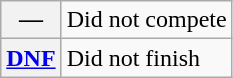<table class="wikitable">
<tr>
<th scope="row">—</th>
<td>Did not compete</td>
</tr>
<tr>
<th scope="row"><a href='#'>DNF</a></th>
<td>Did not finish</td>
</tr>
</table>
